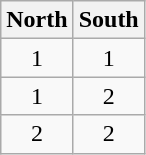<table class=wikitable align=left style="margin:10px">
<tr>
<th>North</th>
<th>South</th>
</tr>
<tr align=center>
<td>1</td>
<td>1</td>
</tr>
<tr align=center>
<td>1</td>
<td>2</td>
</tr>
<tr align=center>
<td>2</td>
<td>2</td>
</tr>
</table>
